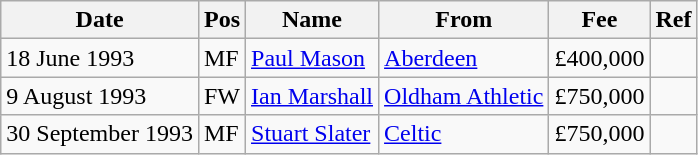<table class="wikitable">
<tr>
<th>Date</th>
<th>Pos</th>
<th>Name</th>
<th>From</th>
<th>Fee</th>
<th>Ref</th>
</tr>
<tr>
<td>18 June 1993</td>
<td>MF</td>
<td><a href='#'>Paul Mason</a></td>
<td><a href='#'>Aberdeen</a></td>
<td>£400,000</td>
<td></td>
</tr>
<tr>
<td>9 August 1993</td>
<td>FW</td>
<td><a href='#'>Ian Marshall</a></td>
<td><a href='#'>Oldham Athletic</a></td>
<td>£750,000</td>
<td></td>
</tr>
<tr>
<td>30 September 1993</td>
<td>MF</td>
<td><a href='#'>Stuart Slater</a></td>
<td><a href='#'>Celtic</a></td>
<td>£750,000</td>
<td></td>
</tr>
</table>
